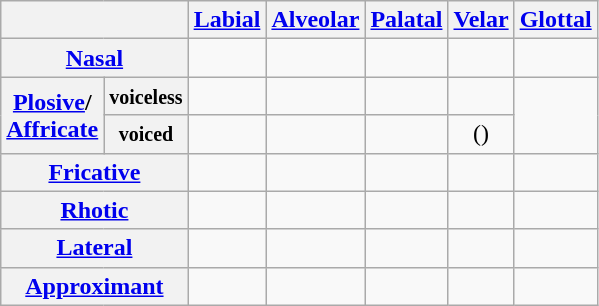<table class="wikitable" style="text-align:center">
<tr>
<th colspan="2"></th>
<th><a href='#'>Labial</a></th>
<th><a href='#'>Alveolar</a></th>
<th><a href='#'>Palatal</a></th>
<th><a href='#'>Velar</a></th>
<th><a href='#'>Glottal</a></th>
</tr>
<tr>
<th colspan="2"><a href='#'>Nasal</a></th>
<td></td>
<td></td>
<td></td>
<td></td>
<td></td>
</tr>
<tr>
<th rowspan="2"><a href='#'>Plosive</a>/<br><a href='#'>Affricate</a></th>
<th><small>voiceless</small></th>
<td></td>
<td></td>
<td></td>
<td></td>
<td rowspan="2"></td>
</tr>
<tr>
<th><small>voiced</small></th>
<td></td>
<td></td>
<td></td>
<td>()</td>
</tr>
<tr>
<th colspan="2"><a href='#'>Fricative</a></th>
<td></td>
<td></td>
<td></td>
<td></td>
<td></td>
</tr>
<tr>
<th colspan="2"><a href='#'>Rhotic</a></th>
<td></td>
<td></td>
<td></td>
<td></td>
<td></td>
</tr>
<tr>
<th colspan="2"><a href='#'>Lateral</a></th>
<td></td>
<td></td>
<td></td>
<td></td>
<td></td>
</tr>
<tr>
<th colspan="2"><a href='#'>Approximant</a></th>
<td></td>
<td></td>
<td></td>
<td></td>
<td></td>
</tr>
</table>
